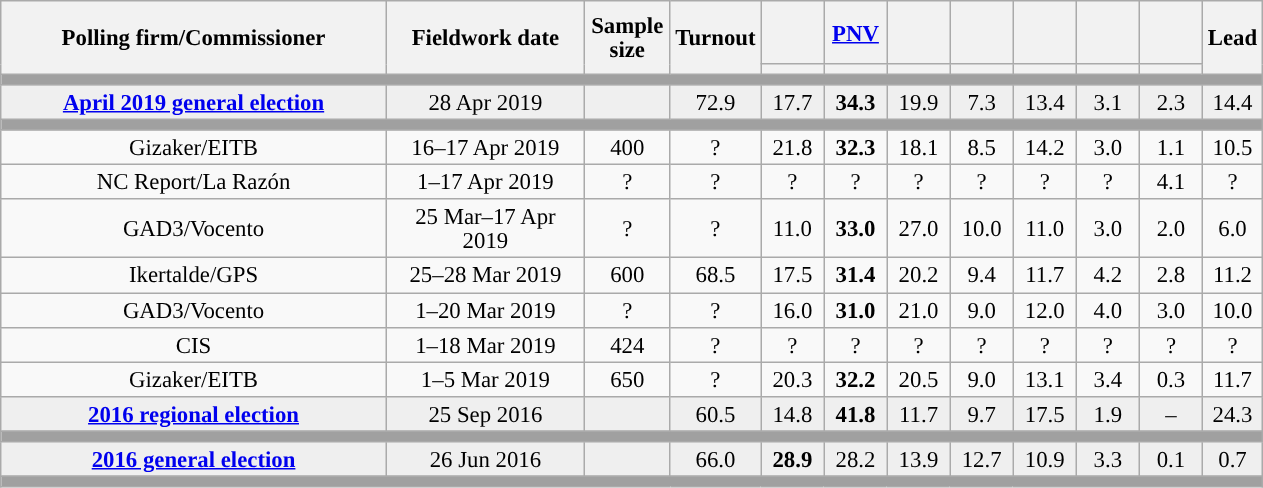<table class="wikitable collapsible collapsed" style="text-align:center; font-size:95%; line-height:16px;">
<tr style="height:42px;">
<th style="width:250px;" rowspan="2">Polling firm/Commissioner</th>
<th style="width:125px;" rowspan="2">Fieldwork date</th>
<th style="width:50px;" rowspan="2">Sample size</th>
<th style="width:45px;" rowspan="2">Turnout</th>
<th style="width:35px;"></th>
<th style="width:35px;"><a href='#'>PNV</a></th>
<th style="width:35px;"></th>
<th style="width:35px;"></th>
<th style="width:35px;"></th>
<th style="width:35px;"></th>
<th style="width:35px;"></th>
<th style="width:30px;" rowspan="2">Lead</th>
</tr>
<tr>
<th style="color:inherit;background:"></th>
<th style="color:inherit;background:"></th>
<th style="color:inherit;background:"></th>
<th style="color:inherit;background:"></th>
<th style="color:inherit;background:"></th>
<th style="color:inherit;background:"></th>
<th style="color:inherit;background:"></th>
</tr>
<tr>
<td colspan="12" style="background:#A0A0A0"></td>
</tr>
<tr style="background:#EFEFEF;">
<td><strong><a href='#'>April 2019 general election</a></strong></td>
<td>28 Apr 2019</td>
<td></td>
<td>72.9</td>
<td>17.7<br></td>
<td><strong>34.3</strong><br></td>
<td>19.9<br></td>
<td>7.3<br></td>
<td>13.4<br></td>
<td>3.1<br></td>
<td>2.3<br></td>
<td style="background:">14.4</td>
</tr>
<tr>
<td colspan="12" style="background:#A0A0A0"></td>
</tr>
<tr>
<td>Gizaker/EITB</td>
<td>16–17 Apr 2019</td>
<td>400</td>
<td>?</td>
<td>21.8<br></td>
<td><strong>32.3</strong><br></td>
<td>18.1<br></td>
<td>8.5<br></td>
<td>14.2<br></td>
<td>3.0<br></td>
<td>1.1<br></td>
<td style="background:">10.5</td>
</tr>
<tr>
<td>NC Report/La Razón</td>
<td>1–17 Apr 2019</td>
<td>?</td>
<td>?</td>
<td>?<br></td>
<td>?<br></td>
<td>?<br></td>
<td>?<br></td>
<td>?<br></td>
<td>?<br></td>
<td>4.1<br></td>
<td style="background:">?</td>
</tr>
<tr>
<td>GAD3/Vocento</td>
<td>25 Mar–17 Apr 2019</td>
<td>?</td>
<td>?</td>
<td>11.0<br></td>
<td><strong>33.0</strong><br></td>
<td>27.0<br></td>
<td>10.0<br></td>
<td>11.0<br></td>
<td>3.0<br></td>
<td>2.0<br></td>
<td style="background:">6.0</td>
</tr>
<tr>
<td>Ikertalde/GPS</td>
<td>25–28 Mar 2019</td>
<td>600</td>
<td>68.5</td>
<td>17.5<br></td>
<td><strong>31.4</strong><br></td>
<td>20.2<br></td>
<td>9.4<br></td>
<td>11.7<br></td>
<td>4.2<br></td>
<td>2.8<br></td>
<td style="background:">11.2</td>
</tr>
<tr>
<td>GAD3/Vocento</td>
<td>1–20 Mar 2019</td>
<td>?</td>
<td>?</td>
<td>16.0<br></td>
<td><strong>31.0</strong><br></td>
<td>21.0<br></td>
<td>9.0<br></td>
<td>12.0<br></td>
<td>4.0<br></td>
<td>3.0<br></td>
<td style="background:">10.0</td>
</tr>
<tr>
<td>CIS</td>
<td>1–18 Mar 2019</td>
<td>424</td>
<td>?</td>
<td>?<br></td>
<td>?<br></td>
<td>?<br></td>
<td>?<br></td>
<td>?<br></td>
<td>?<br></td>
<td>?<br></td>
<td style="background:">?</td>
</tr>
<tr>
<td>Gizaker/EITB</td>
<td>1–5 Mar 2019</td>
<td>650</td>
<td>?</td>
<td>20.3<br></td>
<td><strong>32.2</strong><br></td>
<td>20.5<br></td>
<td>9.0<br></td>
<td>13.1<br></td>
<td>3.4<br></td>
<td>0.3<br></td>
<td style="background:">11.7</td>
</tr>
<tr style="background:#EFEFEF;">
<td><strong><a href='#'>2016 regional election</a></strong></td>
<td>25 Sep 2016</td>
<td></td>
<td>60.5</td>
<td>14.8<br></td>
<td><strong>41.8</strong><br></td>
<td>11.7<br></td>
<td>9.7<br></td>
<td>17.5<br></td>
<td>1.9<br></td>
<td>–</td>
<td style="background:">24.3</td>
</tr>
<tr>
<td colspan="12" style="background:#A0A0A0"></td>
</tr>
<tr style="background:#EFEFEF;">
<td><strong><a href='#'>2016 general election</a></strong></td>
<td>26 Jun 2016</td>
<td></td>
<td>66.0</td>
<td><strong>28.9</strong><br></td>
<td>28.2<br></td>
<td>13.9<br></td>
<td>12.7<br></td>
<td>10.9<br></td>
<td>3.3<br></td>
<td>0.1<br></td>
<td style="background:">0.7</td>
</tr>
<tr>
<td colspan="12" style="background:#A0A0A0"></td>
</tr>
</table>
